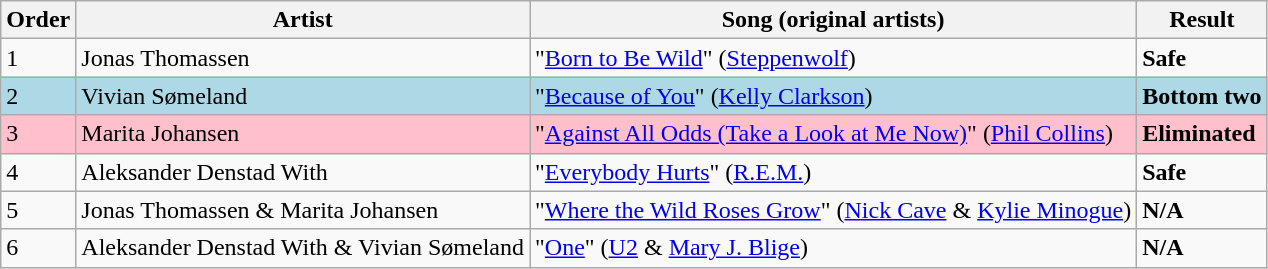<table class=wikitable>
<tr>
<th>Order</th>
<th>Artist</th>
<th>Song (original artists)</th>
<th>Result</th>
</tr>
<tr>
<td>1</td>
<td>Jonas Thomassen</td>
<td>"<a href='#'>Born to Be Wild</a>" (<a href='#'>Steppenwolf</a>)</td>
<td><strong>Safe</strong></td>
</tr>
<tr style="background:lightblue;">
<td>2</td>
<td>Vivian Sømeland</td>
<td>"<a href='#'>Because of You</a>" (<a href='#'>Kelly Clarkson</a>)</td>
<td><strong>Bottom two</strong></td>
</tr>
<tr style="background:pink;">
<td>3</td>
<td>Marita Johansen</td>
<td>"<a href='#'>Against All Odds (Take a Look at Me Now)</a>" (<a href='#'>Phil Collins</a>)</td>
<td><strong>Eliminated</strong></td>
</tr>
<tr>
<td>4</td>
<td>Aleksander Denstad With</td>
<td>"<a href='#'>Everybody Hurts</a>" (<a href='#'>R.E.M.</a>)</td>
<td><strong>Safe</strong></td>
</tr>
<tr>
<td>5</td>
<td>Jonas Thomassen & Marita Johansen</td>
<td>"<a href='#'>Where the Wild Roses Grow</a>" (<a href='#'>Nick Cave</a> & <a href='#'>Kylie Minogue</a>)</td>
<td><strong>N/A</strong></td>
</tr>
<tr>
<td>6</td>
<td>Aleksander Denstad With & Vivian Sømeland</td>
<td>"<a href='#'>One</a>" (<a href='#'>U2</a> & <a href='#'>Mary J. Blige</a>)</td>
<td><strong>N/A</strong></td>
</tr>
</table>
